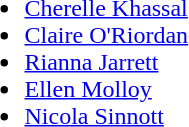<table>
<tr style="vertical-align:top">
<td><br><ul><li> <a href='#'>Cherelle Khassal</a></li><li> <a href='#'>Claire O'Riordan</a></li><li> <a href='#'>Rianna Jarrett</a></li><li> <a href='#'>Ellen Molloy</a></li><li> <a href='#'>Nicola Sinnott</a></li></ul></td>
</tr>
</table>
